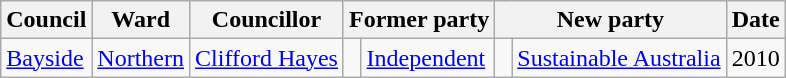<table class="wikitable sortable">
<tr>
<th>Council</th>
<th>Ward</th>
<th>Councillor</th>
<th colspan="2">Former party</th>
<th colspan="2">New party</th>
<th>Date</th>
</tr>
<tr>
<td><a href='#'>Bayside</a></td>
<td><a href='#'>Northern</a></td>
<td><a href='#'>Clifford Hayes</a></td>
<td> </td>
<td><a href='#'>Independent</a></td>
<td> </td>
<td><a href='#'>Sustainable Australia</a></td>
<td>2010</td>
</tr>
</table>
